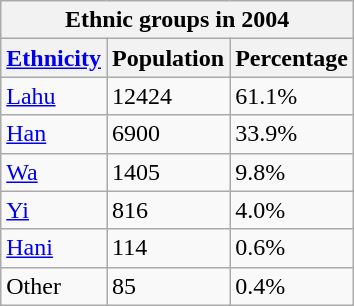<table class="wikitable">
<tr>
<th style="text-align:center;" colspan="3">Ethnic groups in 2004</th>
</tr>
<tr>
<th><a href='#'>Ethnicity</a></th>
<th>Population</th>
<th>Percentage</th>
</tr>
<tr>
<td><a href='#'>Lahu</a></td>
<td>12424</td>
<td>61.1%</td>
</tr>
<tr>
<td><a href='#'>Han</a></td>
<td>6900</td>
<td>33.9%</td>
</tr>
<tr>
<td><a href='#'>Wa</a></td>
<td>1405</td>
<td>9.8%</td>
</tr>
<tr>
<td><a href='#'>Yi</a></td>
<td>816</td>
<td>4.0%</td>
</tr>
<tr>
<td><a href='#'>Hani</a></td>
<td>114</td>
<td>0.6%</td>
</tr>
<tr>
<td>Other</td>
<td>85</td>
<td>0.4%</td>
</tr>
</table>
